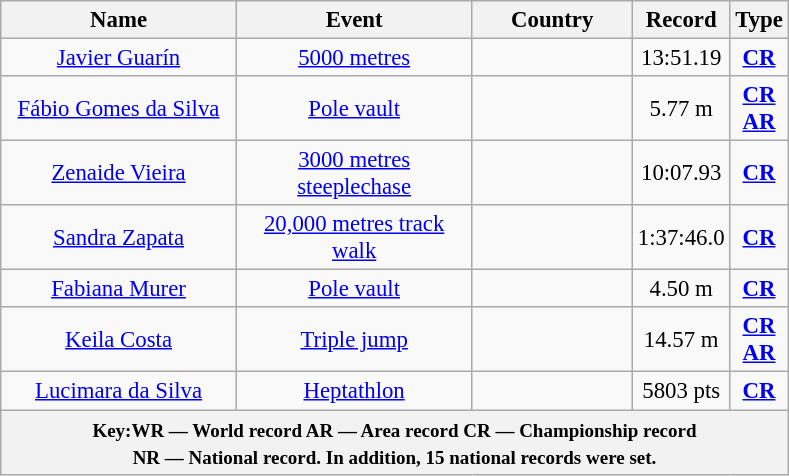<table class="wikitable" style="text-align: center; font-size:95%">
<tr>
<th width="150">Name</th>
<th width="150">Event</th>
<th width="100">Country</th>
<th width="25">Record</th>
<th width="25">Type</th>
</tr>
<tr>
<td><a href='#'>Javier Guarín</a></td>
<td><a href='#'>5000 metres</a></td>
<td align=left></td>
<td>13:51.19</td>
<td><strong><a href='#'>CR</a></strong></td>
</tr>
<tr>
<td><a href='#'>Fábio Gomes da Silva</a></td>
<td><a href='#'>Pole vault</a></td>
<td align=left></td>
<td>5.77 m</td>
<td><strong><a href='#'>CR</a> <a href='#'>AR</a></strong></td>
</tr>
<tr>
<td><a href='#'>Zenaide Vieira</a></td>
<td><a href='#'>3000 metres steeplechase</a></td>
<td align=left></td>
<td>10:07.93</td>
<td><strong><a href='#'>CR</a></strong></td>
</tr>
<tr>
<td><a href='#'>Sandra Zapata</a></td>
<td><a href='#'>20,000 metres track walk</a></td>
<td align=left></td>
<td>1:37:46.0</td>
<td><strong><a href='#'>CR</a></strong></td>
</tr>
<tr>
<td><a href='#'>Fabiana Murer</a></td>
<td><a href='#'>Pole vault</a></td>
<td align=left></td>
<td>4.50 m</td>
<td><strong><a href='#'>CR</a></strong></td>
</tr>
<tr>
<td><a href='#'>Keila Costa</a></td>
<td><a href='#'>Triple jump</a></td>
<td align=left></td>
<td>14.57 m</td>
<td><strong><a href='#'>CR</a> <a href='#'>AR</a></strong></td>
</tr>
<tr>
<td><a href='#'>Lucimara da Silva</a></td>
<td><a href='#'>Heptathlon</a></td>
<td align=left></td>
<td>5803 pts</td>
<td><strong><a href='#'>CR</a></strong></td>
</tr>
<tr>
<th colspan=5><small>Key:WR — World record  AR — Area record  CR — Championship record<br> NR — National record. In addition, 15 national records were set.</small></th>
</tr>
</table>
